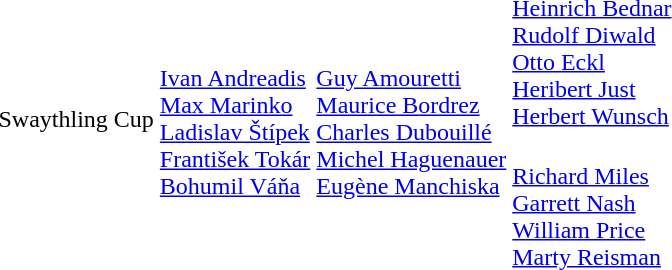<table>
<tr>
<td rowspan=2>Swaythling Cup</td>
<td rowspan=2><br><a href='#'>Ivan Andreadis</a><br><a href='#'>Max Marinko</a><br><a href='#'>Ladislav Štípek</a><br><a href='#'>František Tokár</a><br><a href='#'>Bohumil Váňa</a></td>
<td rowspan=2><br><a href='#'>Guy Amouretti</a><br><a href='#'>Maurice Bordrez</a><br><a href='#'>Charles Dubouillé</a><br><a href='#'>Michel Haguenauer</a><br><a href='#'>Eugène Manchiska</a></td>
<td><br><a href='#'>Heinrich Bednar</a><br><a href='#'>Rudolf Diwald</a><br><a href='#'>Otto Eckl</a><br><a href='#'>Heribert Just</a><br><a href='#'>Herbert Wunsch</a></td>
</tr>
<tr>
<td><br><a href='#'>Richard Miles</a><br><a href='#'>Garrett Nash</a><br><a href='#'>William Price</a><br><a href='#'>Marty Reisman</a></td>
</tr>
<tr>
</tr>
</table>
